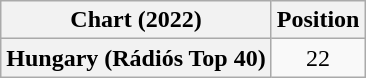<table class="wikitable plainrowheaders" style="text-align:center">
<tr>
<th>Chart (2022)</th>
<th>Position</th>
</tr>
<tr>
<th scope="row">Hungary (Rádiós Top 40)</th>
<td>22</td>
</tr>
</table>
